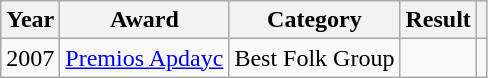<table class="wikitable">
<tr>
<th>Year</th>
<th>Award</th>
<th>Category</th>
<th>Result</th>
<th></th>
</tr>
<tr>
<td>2007</td>
<td><a href='#'>Premios Apdayc</a></td>
<td>Best Folk Group</td>
<td></td>
<td></td>
</tr>
</table>
